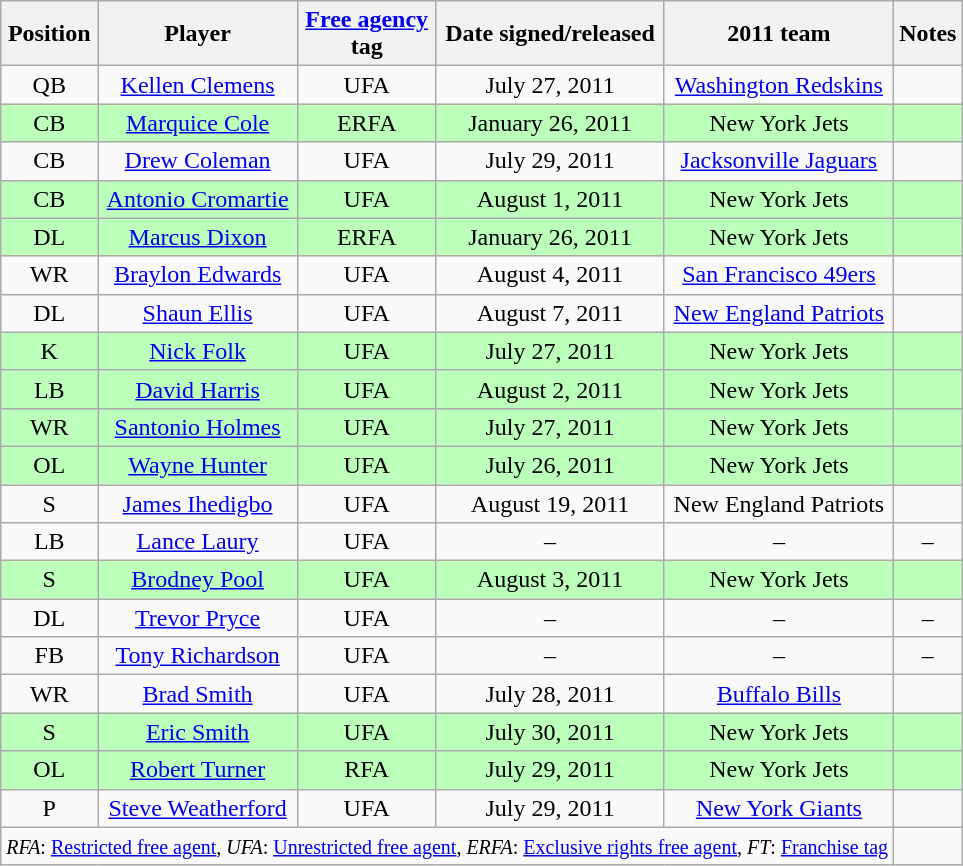<table class="sortable wikitable">
<tr>
<th>Position</th>
<th>Player</th>
<th><a href='#'>Free agency</a><br>tag</th>
<th>Date signed/released</th>
<th>2011 team</th>
<th>Notes</th>
</tr>
<tr style="text-align:center;">
<td>QB</td>
<td><a href='#'>Kellen Clemens</a></td>
<td>UFA</td>
<td>July 27, 2011</td>
<td><a href='#'>Washington Redskins</a></td>
<td></td>
</tr>
<tr style="background:#bfb; text-align:center;">
<td>CB</td>
<td><a href='#'>Marquice Cole</a></td>
<td>ERFA</td>
<td>January 26, 2011</td>
<td>New York Jets</td>
<td></td>
</tr>
<tr style="text-align:center;">
<td>CB</td>
<td><a href='#'>Drew Coleman</a></td>
<td>UFA</td>
<td>July 29, 2011</td>
<td><a href='#'>Jacksonville Jaguars</a></td>
<td></td>
</tr>
<tr style="background:#bfb; text-align:center;">
<td>CB</td>
<td><a href='#'>Antonio Cromartie</a></td>
<td>UFA</td>
<td>August 1, 2011</td>
<td>New York Jets</td>
<td></td>
</tr>
<tr style="background:#bfb; text-align:center;">
<td>DL</td>
<td><a href='#'>Marcus Dixon</a></td>
<td>ERFA</td>
<td>January 26, 2011</td>
<td>New York Jets</td>
<td></td>
</tr>
<tr style="text-align:center;">
<td>WR</td>
<td><a href='#'>Braylon Edwards</a></td>
<td>UFA</td>
<td>August 4, 2011</td>
<td><a href='#'>San Francisco 49ers</a></td>
<td></td>
</tr>
<tr style="text-align:center;">
<td>DL</td>
<td><a href='#'>Shaun Ellis</a></td>
<td>UFA</td>
<td>August 7, 2011</td>
<td><a href='#'>New England Patriots</a></td>
<td></td>
</tr>
<tr style="background:#bfb; text-align:center;">
<td>K</td>
<td><a href='#'>Nick Folk</a></td>
<td>UFA</td>
<td>July 27, 2011</td>
<td>New York Jets</td>
<td></td>
</tr>
<tr style="background:#bfb; text-align:center;">
<td>LB</td>
<td><a href='#'>David Harris</a></td>
<td>UFA</td>
<td>August 2, 2011</td>
<td>New York Jets</td>
<td></td>
</tr>
<tr style="background:#bfb; text-align:center;">
<td>WR</td>
<td><a href='#'>Santonio Holmes</a></td>
<td>UFA</td>
<td>July 27, 2011</td>
<td>New York Jets</td>
<td></td>
</tr>
<tr style="background:#bfb; text-align:center;">
<td>OL</td>
<td><a href='#'>Wayne Hunter</a></td>
<td>UFA</td>
<td>July 26, 2011</td>
<td>New York Jets</td>
<td></td>
</tr>
<tr style="text-align:center;">
<td>S</td>
<td><a href='#'>James Ihedigbo</a></td>
<td>UFA</td>
<td>August 19, 2011</td>
<td>New England Patriots</td>
<td></td>
</tr>
<tr style="text-align:center;">
<td>LB</td>
<td><a href='#'>Lance Laury</a></td>
<td>UFA</td>
<td>–</td>
<td>–</td>
<td>–</td>
</tr>
<tr style="background:#bfb; text-align:center;">
<td>S</td>
<td><a href='#'>Brodney Pool</a></td>
<td>UFA</td>
<td>August 3, 2011</td>
<td>New York Jets</td>
<td></td>
</tr>
<tr style="text-align:center;">
<td>DL</td>
<td><a href='#'>Trevor Pryce</a></td>
<td>UFA</td>
<td>–</td>
<td>–</td>
<td>–</td>
</tr>
<tr style="text-align:center;">
<td>FB</td>
<td><a href='#'>Tony Richardson</a></td>
<td>UFA</td>
<td>–</td>
<td>–</td>
<td>–</td>
</tr>
<tr style="text-align:center;">
<td>WR</td>
<td><a href='#'>Brad Smith</a></td>
<td>UFA</td>
<td>July 28, 2011</td>
<td><a href='#'>Buffalo Bills</a></td>
<td></td>
</tr>
<tr style="background:#bfb; text-align:center;">
<td>S</td>
<td><a href='#'>Eric Smith</a></td>
<td>UFA</td>
<td>July 30, 2011</td>
<td>New York Jets</td>
<td></td>
</tr>
<tr style="background:#bfb; text-align:center;">
<td>OL</td>
<td><a href='#'>Robert Turner</a></td>
<td>RFA</td>
<td>July 29, 2011</td>
<td>New York Jets</td>
<td></td>
</tr>
<tr style="text-align:center;">
<td>P</td>
<td><a href='#'>Steve Weatherford</a></td>
<td>UFA</td>
<td>July 29, 2011</td>
<td><a href='#'>New York Giants</a></td>
<td></td>
</tr>
<tr>
<td colspan="5"><small><em>RFA</em>: <a href='#'>Restricted free agent</a>, <em>UFA</em>: <a href='#'>Unrestricted free agent</a>, <em>ERFA</em>: <a href='#'>Exclusive rights free agent</a>, <em>FT</em>: <a href='#'>Franchise tag</a></small></td>
</tr>
</table>
